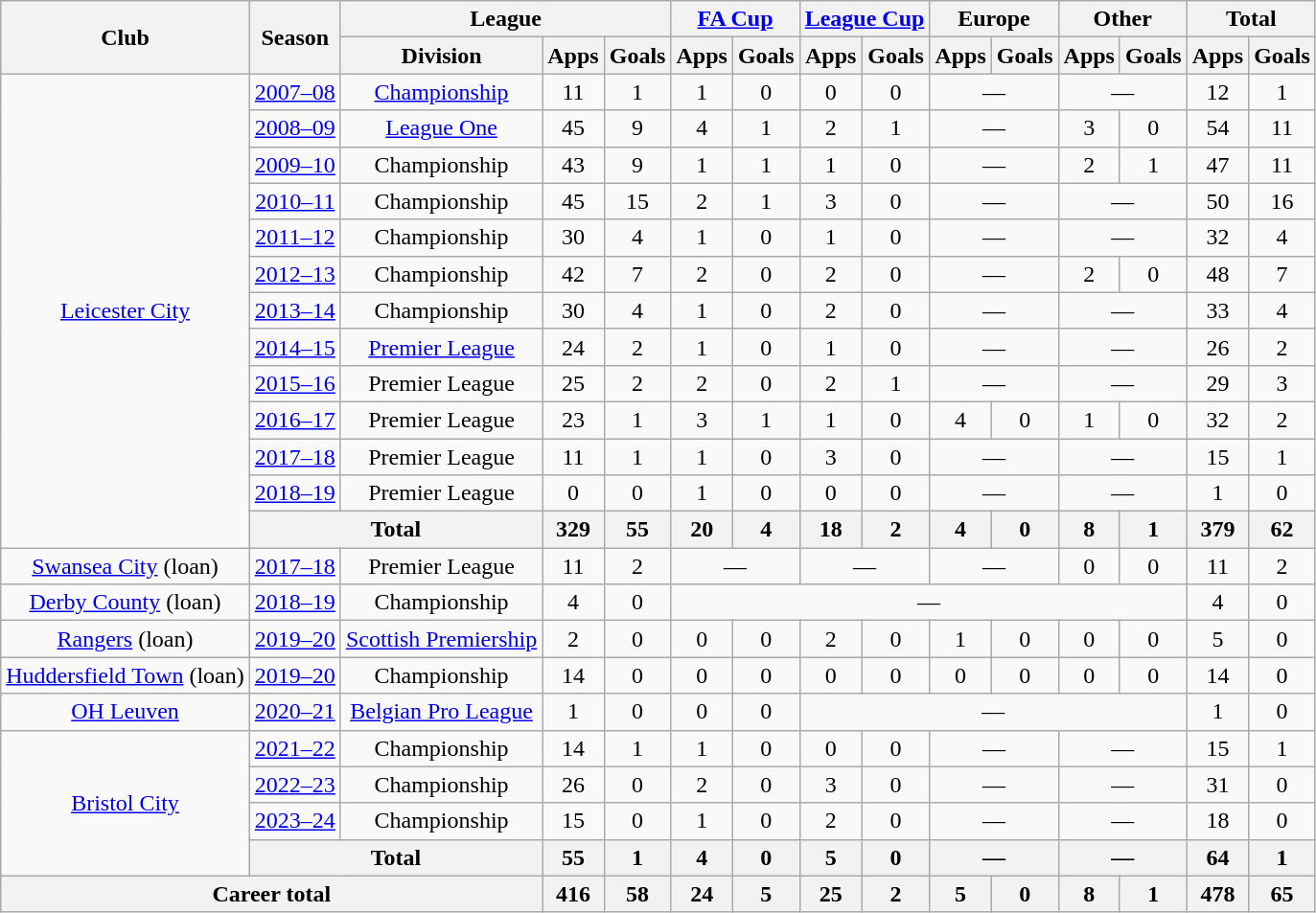<table class=wikitable style="text-align: center">
<tr>
<th rowspan=2>Club</th>
<th rowspan=2>Season</th>
<th colspan=3>League</th>
<th colspan=2><a href='#'>FA Cup</a></th>
<th colspan=2><a href='#'>League Cup</a></th>
<th colspan=2>Europe</th>
<th colspan=2>Other</th>
<th colspan=2>Total</th>
</tr>
<tr>
<th>Division</th>
<th>Apps</th>
<th>Goals</th>
<th>Apps</th>
<th>Goals</th>
<th>Apps</th>
<th>Goals</th>
<th>Apps</th>
<th>Goals</th>
<th>Apps</th>
<th>Goals</th>
<th>Apps</th>
<th>Goals</th>
</tr>
<tr>
<td rowspan=13><a href='#'>Leicester City</a></td>
<td><a href='#'>2007–08</a></td>
<td><a href='#'>Championship</a></td>
<td>11</td>
<td>1</td>
<td>1</td>
<td>0</td>
<td>0</td>
<td>0</td>
<td colspan=2>—</td>
<td colspan=2>—</td>
<td>12</td>
<td>1</td>
</tr>
<tr>
<td><a href='#'>2008–09</a></td>
<td><a href='#'>League One</a></td>
<td>45</td>
<td>9</td>
<td>4</td>
<td>1</td>
<td>2</td>
<td>1</td>
<td colspan=2>—</td>
<td>3</td>
<td>0</td>
<td>54</td>
<td>11</td>
</tr>
<tr>
<td><a href='#'>2009–10</a></td>
<td>Championship</td>
<td>43</td>
<td>9</td>
<td>1</td>
<td>1</td>
<td>1</td>
<td>0</td>
<td colspan=2>—</td>
<td>2</td>
<td>1</td>
<td>47</td>
<td>11</td>
</tr>
<tr>
<td><a href='#'>2010–11</a></td>
<td>Championship</td>
<td>45</td>
<td>15</td>
<td>2</td>
<td>1</td>
<td>3</td>
<td>0</td>
<td colspan=2>—</td>
<td colspan=2>—</td>
<td>50</td>
<td>16</td>
</tr>
<tr>
<td><a href='#'>2011–12</a></td>
<td>Championship</td>
<td>30</td>
<td>4</td>
<td>1</td>
<td>0</td>
<td>1</td>
<td>0</td>
<td colspan=2>—</td>
<td colspan=2>—</td>
<td>32</td>
<td>4</td>
</tr>
<tr>
<td><a href='#'>2012–13</a></td>
<td>Championship</td>
<td>42</td>
<td>7</td>
<td>2</td>
<td>0</td>
<td>2</td>
<td>0</td>
<td colspan=2>—</td>
<td>2</td>
<td>0</td>
<td>48</td>
<td>7</td>
</tr>
<tr>
<td><a href='#'>2013–14</a></td>
<td>Championship</td>
<td>30</td>
<td>4</td>
<td>1</td>
<td>0</td>
<td>2</td>
<td>0</td>
<td colspan=2>—</td>
<td colspan=2>—</td>
<td>33</td>
<td>4</td>
</tr>
<tr>
<td><a href='#'>2014–15</a></td>
<td><a href='#'>Premier League</a></td>
<td>24</td>
<td>2</td>
<td>1</td>
<td>0</td>
<td>1</td>
<td>0</td>
<td colspan=2>—</td>
<td colspan=2>—</td>
<td>26</td>
<td>2</td>
</tr>
<tr>
<td><a href='#'>2015–16</a></td>
<td>Premier League</td>
<td>25</td>
<td>2</td>
<td>2</td>
<td>0</td>
<td>2</td>
<td>1</td>
<td colspan=2>—</td>
<td colspan=2>—</td>
<td>29</td>
<td>3</td>
</tr>
<tr>
<td><a href='#'>2016–17</a></td>
<td>Premier League</td>
<td>23</td>
<td>1</td>
<td>3</td>
<td>1</td>
<td>1</td>
<td>0</td>
<td>4</td>
<td>0</td>
<td>1</td>
<td>0</td>
<td>32</td>
<td>2</td>
</tr>
<tr>
<td><a href='#'>2017–18</a></td>
<td>Premier League</td>
<td>11</td>
<td>1</td>
<td>1</td>
<td>0</td>
<td>3</td>
<td>0</td>
<td colspan=2>—</td>
<td colspan=2>—</td>
<td>15</td>
<td>1</td>
</tr>
<tr>
<td><a href='#'>2018–19</a></td>
<td>Premier League</td>
<td>0</td>
<td>0</td>
<td>1</td>
<td>0</td>
<td>0</td>
<td>0</td>
<td colspan=2>—</td>
<td colspan=2>—</td>
<td>1</td>
<td>0</td>
</tr>
<tr>
<th colspan=2>Total</th>
<th>329</th>
<th>55</th>
<th>20</th>
<th>4</th>
<th>18</th>
<th>2</th>
<th>4</th>
<th>0</th>
<th>8</th>
<th>1</th>
<th>379</th>
<th>62</th>
</tr>
<tr>
<td><a href='#'>Swansea City</a> (loan)</td>
<td><a href='#'>2017–18</a></td>
<td>Premier League</td>
<td>11</td>
<td>2</td>
<td colspan=2>—</td>
<td colspan=2>—</td>
<td colspan=2>—</td>
<td>0</td>
<td>0</td>
<td>11</td>
<td>2</td>
</tr>
<tr>
<td><a href='#'>Derby County</a> (loan)</td>
<td><a href='#'>2018–19</a></td>
<td>Championship</td>
<td>4</td>
<td>0</td>
<td colspan=8>—</td>
<td>4</td>
<td>0</td>
</tr>
<tr>
<td><a href='#'>Rangers</a> (loan)</td>
<td><a href='#'>2019–20</a></td>
<td><a href='#'>Scottish Premiership</a></td>
<td>2</td>
<td>0</td>
<td>0</td>
<td>0</td>
<td>2</td>
<td>0</td>
<td>1</td>
<td>0</td>
<td>0</td>
<td>0</td>
<td>5</td>
<td>0</td>
</tr>
<tr>
<td><a href='#'>Huddersfield Town</a> (loan)</td>
<td><a href='#'>2019–20</a></td>
<td>Championship</td>
<td>14</td>
<td>0</td>
<td>0</td>
<td>0</td>
<td>0</td>
<td>0</td>
<td>0</td>
<td>0</td>
<td>0</td>
<td>0</td>
<td>14</td>
<td>0</td>
</tr>
<tr>
<td><a href='#'>OH Leuven</a></td>
<td><a href='#'>2020–21</a></td>
<td><a href='#'>Belgian Pro League</a></td>
<td>1</td>
<td>0</td>
<td>0</td>
<td>0</td>
<td colspan=6>—</td>
<td>1</td>
<td>0</td>
</tr>
<tr>
<td rowspan=4><a href='#'>Bristol City</a></td>
<td><a href='#'>2021–22</a></td>
<td>Championship</td>
<td>14</td>
<td>1</td>
<td>1</td>
<td>0</td>
<td>0</td>
<td>0</td>
<td colspan=2>—</td>
<td colspan=2>—</td>
<td>15</td>
<td>1</td>
</tr>
<tr>
<td><a href='#'>2022–23</a></td>
<td>Championship</td>
<td>26</td>
<td>0</td>
<td>2</td>
<td>0</td>
<td>3</td>
<td>0</td>
<td colspan=2>—</td>
<td colspan=2>—</td>
<td>31</td>
<td>0</td>
</tr>
<tr>
<td><a href='#'>2023–24</a></td>
<td>Championship</td>
<td>15</td>
<td>0</td>
<td>1</td>
<td>0</td>
<td>2</td>
<td>0</td>
<td colspan=2>—</td>
<td colspan=2>—</td>
<td>18</td>
<td>0</td>
</tr>
<tr>
<th colspan="2">Total</th>
<th>55</th>
<th>1</th>
<th>4</th>
<th>0</th>
<th>5</th>
<th>0</th>
<th colspan=2>—</th>
<th colspan=2>—</th>
<th>64</th>
<th>1</th>
</tr>
<tr>
<th colspan="3">Career total</th>
<th>416</th>
<th>58</th>
<th>24</th>
<th>5</th>
<th>25</th>
<th>2</th>
<th>5</th>
<th>0</th>
<th>8</th>
<th>1</th>
<th>478</th>
<th>65</th>
</tr>
</table>
